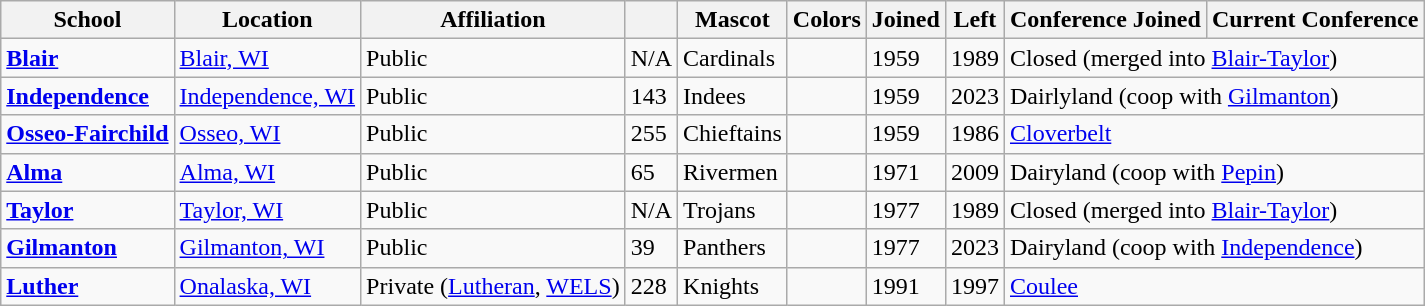<table class="wikitable sortable">
<tr>
<th>School</th>
<th>Location</th>
<th>Affiliation</th>
<th></th>
<th>Mascot</th>
<th>Colors</th>
<th>Joined</th>
<th>Left</th>
<th>Conference Joined</th>
<th>Current Conference</th>
</tr>
<tr>
<td><a href='#'><strong>Blair</strong></a></td>
<td><a href='#'>Blair, WI</a></td>
<td>Public</td>
<td>N/A</td>
<td>Cardinals</td>
<td> </td>
<td>1959</td>
<td>1989</td>
<td colspan="2">Closed (merged into <a href='#'>Blair-Taylor</a>)</td>
</tr>
<tr>
<td><a href='#'><strong>Independence</strong></a></td>
<td><a href='#'>Independence, WI</a></td>
<td>Public</td>
<td>143</td>
<td>Indees</td>
<td> </td>
<td>1959</td>
<td>2023</td>
<td colspan="2">Dairlyland (coop with <a href='#'>Gilmanton</a>)</td>
</tr>
<tr>
<td><a href='#'><strong>Osseo-Fairchild</strong></a></td>
<td><a href='#'>Osseo, WI</a></td>
<td>Public</td>
<td>255</td>
<td>Chieftains</td>
<td> </td>
<td>1959</td>
<td>1986</td>
<td colspan="2"><a href='#'>Cloverbelt</a></td>
</tr>
<tr>
<td><a href='#'><strong>Alma</strong></a></td>
<td><a href='#'>Alma, WI</a></td>
<td>Public</td>
<td>65</td>
<td>Rivermen</td>
<td> </td>
<td>1971</td>
<td>2009</td>
<td colspan="2">Dairyland (coop with <a href='#'>Pepin</a>)</td>
</tr>
<tr>
<td><a href='#'><strong>Taylor</strong></a></td>
<td><a href='#'>Taylor, WI</a></td>
<td>Public</td>
<td>N/A</td>
<td>Trojans</td>
<td> </td>
<td>1977</td>
<td>1989</td>
<td colspan="2">Closed (merged into <a href='#'>Blair-Taylor</a>)</td>
</tr>
<tr>
<td><a href='#'><strong>Gilmanton</strong></a></td>
<td><a href='#'>Gilmanton, WI</a></td>
<td>Public</td>
<td>39</td>
<td>Panthers</td>
<td> </td>
<td>1977</td>
<td>2023</td>
<td colspan="2">Dairyland (coop with <a href='#'>Independence</a>)</td>
</tr>
<tr>
<td><a href='#'><strong>Luther</strong></a></td>
<td><a href='#'>Onalaska, WI</a></td>
<td>Private (<a href='#'>Lutheran</a>, <a href='#'>WELS</a>)</td>
<td>228</td>
<td>Knights</td>
<td> </td>
<td>1991</td>
<td>1997</td>
<td colspan="2"><a href='#'>Coulee</a></td>
</tr>
</table>
